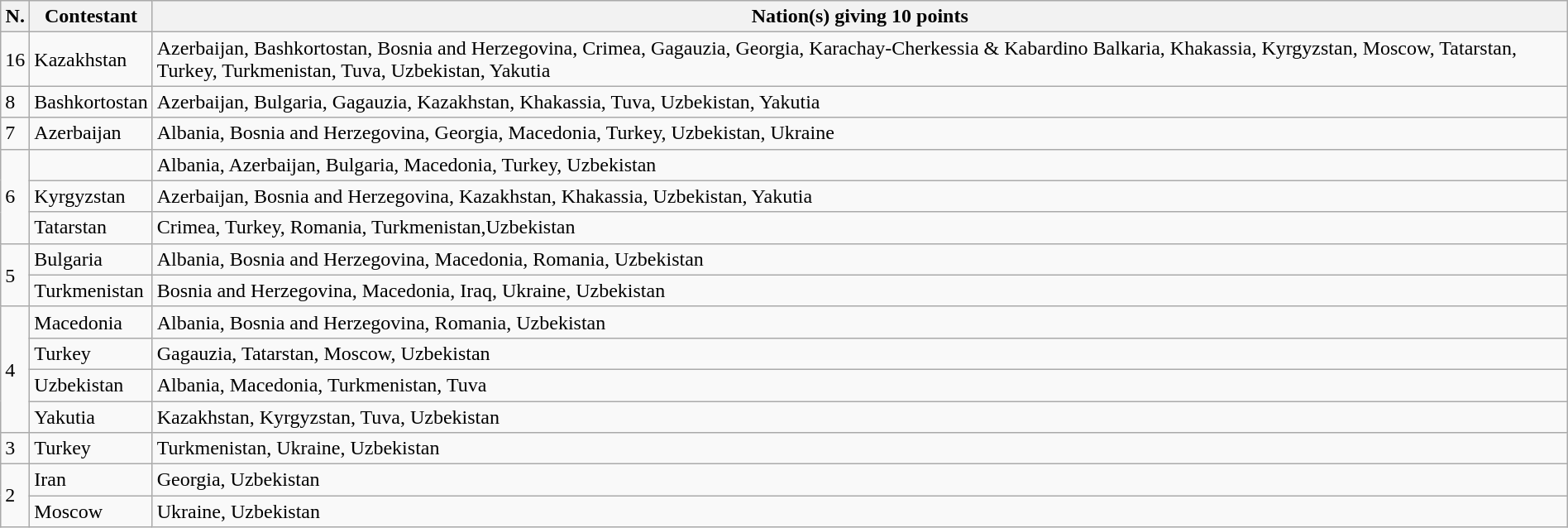<table class="wikitable" style="width:100%;">
<tr>
<th>N.</th>
<th>Contestant</th>
<th>Nation(s) giving 10 points</th>
</tr>
<tr>
<td rowspan="1">16</td>
<td>Kazakhstan</td>
<td>Azerbaijan, Bashkortostan, Bosnia and Herzegovina, Crimea, Gagauzia, Georgia, Karachay-Cherkessia & Kabardino Balkaria, Khakassia, Kyrgyzstan, Moscow, Tatarstan, Turkey, Turkmenistan, Tuva, Uzbekistan, Yakutia</td>
</tr>
<tr>
<td rowspan="1">8</td>
<td>Bashkortostan</td>
<td>Azerbaijan, Bulgaria, Gagauzia, Kazakhstan, Khakassia, Tuva, Uzbekistan, Yakutia</td>
</tr>
<tr>
<td rowspan="1">7</td>
<td>Azerbaijan</td>
<td>Albania, Bosnia and Herzegovina, Georgia, Macedonia, Turkey, Uzbekistan, Ukraine</td>
</tr>
<tr>
<td rowspan="3">6</td>
<td></td>
<td>Albania, Azerbaijan, Bulgaria, Macedonia, Turkey, Uzbekistan</td>
</tr>
<tr>
<td>Kyrgyzstan</td>
<td>Azerbaijan, Bosnia and Herzegovina, Kazakhstan, Khakassia, Uzbekistan, Yakutia</td>
</tr>
<tr>
<td>Tatarstan</td>
<td>Crimea, Turkey, Romania, Turkmenistan,Uzbekistan</td>
</tr>
<tr>
<td rowspan="2">5</td>
<td>Bulgaria</td>
<td>Albania, Bosnia and Herzegovina, Macedonia, Romania, Uzbekistan</td>
</tr>
<tr>
<td>Turkmenistan</td>
<td>Bosnia and Herzegovina, Macedonia, Iraq, Ukraine, Uzbekistan</td>
</tr>
<tr>
<td rowspan="4">4</td>
<td>Macedonia</td>
<td>Albania, Bosnia and Herzegovina, Romania, Uzbekistan</td>
</tr>
<tr>
<td>Turkey</td>
<td>Gagauzia, Tatarstan, Moscow, Uzbekistan</td>
</tr>
<tr>
<td>Uzbekistan</td>
<td>Albania, Macedonia, Turkmenistan, Tuva</td>
</tr>
<tr>
<td>Yakutia</td>
<td>Kazakhstan, Kyrgyzstan, Tuva, Uzbekistan</td>
</tr>
<tr>
<td rowspan="1">3</td>
<td>Turkey</td>
<td>Turkmenistan, Ukraine, Uzbekistan</td>
</tr>
<tr>
<td rowspan="2">2</td>
<td>Iran</td>
<td>Georgia, Uzbekistan</td>
</tr>
<tr>
<td>Moscow</td>
<td>Ukraine, Uzbekistan</td>
</tr>
</table>
